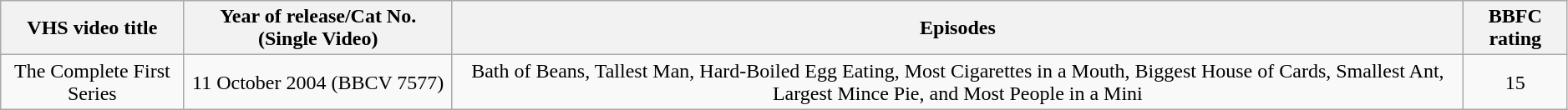<table class="wikitable" style="width:99%;">
<tr>
<th>VHS video title</th>
<th>Year of release/Cat No. (Single Video)</th>
<th>Episodes</th>
<th>BBFC rating</th>
</tr>
<tr style="text-align:center;">
<td>The Complete First Series</td>
<td>11 October 2004 (BBCV 7577)</td>
<td>Bath of Beans, Tallest Man, Hard-Boiled Egg Eating, Most Cigarettes in a Mouth, Biggest House of Cards, Smallest Ant, Largest Mince Pie, and Most People in a Mini</td>
<td>15</td>
</tr>
</table>
